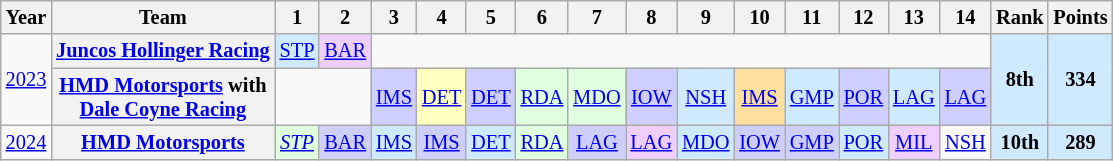<table class="wikitable" style="text-align:center; font-size:85%">
<tr>
<th>Year</th>
<th>Team</th>
<th>1</th>
<th>2</th>
<th>3</th>
<th>4</th>
<th>5</th>
<th>6</th>
<th>7</th>
<th>8</th>
<th>9</th>
<th>10</th>
<th>11</th>
<th>12</th>
<th>13</th>
<th>14</th>
<th>Rank</th>
<th>Points</th>
</tr>
<tr>
<td rowspan="2"><a href='#'>2023</a></td>
<th nowrap><a href='#'>Juncos Hollinger Racing</a></th>
<td style="background:#CFEAFF;"><a href='#'>STP</a><br></td>
<td style="background:#efcfff;"><a href='#'>BAR</a><br></td>
<td colspan="12"></td>
<th rowspan="2"style="background:#cfeaff;">8th</th>
<th rowspan="2"style="background:#cfeaff;">334</th>
</tr>
<tr>
<th nowrap><a href='#'>HMD Motorsports</a> with<br><a href='#'>Dale Coyne Racing</a></th>
<td colspan="2"></td>
<td style="background:#cfcfff;"><a href='#'>IMS</a><br></td>
<td style="background:#FFFFBF;"><a href='#'>DET</a><br></td>
<td style="background:#CFCFFF;"><a href='#'>DET</a><br></td>
<td style="background:#DFFFDF;"><a href='#'>RDA</a><br></td>
<td style="background:#DFFFDF;"><a href='#'>MDO</a><br></td>
<td style="background:#CFCFFF;"><a href='#'>IOW</a><br></td>
<td style="background:#CFEAFF;"><a href='#'>NSH</a><br></td>
<td style="background:#FFDF9F;"><a href='#'>IMS</a><br></td>
<td style="background:#CFEAFF;"><a href='#'>GMP</a><br></td>
<td style="background:#CFCFFF;"><a href='#'>POR</a><br></td>
<td style="background:#CFEAFF;"><a href='#'>LAG</a><br></td>
<td style="background:#CFCFFF;"><a href='#'>LAG</a><br></td>
</tr>
<tr>
<td><a href='#'>2024</a></td>
<th nowrap><a href='#'>HMD Motorsports</a></th>
<td style="background:#DFFFDF;"><em><a href='#'>STP</a><br></td>
<td style="background:#CFCFFF;"><a href='#'>BAR</a><br></td>
<td style="background:#CFEAFF;"><a href='#'>IMS</a><br></td>
<td style="background:#CFCFFF;"><a href='#'>IMS</a><br></td>
<td style="background:#CFEAFF;"><a href='#'>DET</a><br></td>
<td style="background:#DFFFDF;"><a href='#'>RDA</a><br></td>
<td style="background:#CFCFFF;"><a href='#'>LAG</a><br></td>
<td style="background:#EFCFFF;"><a href='#'>LAG</a><br></td>
<td style="background:#CFEAFF;"><a href='#'>MDO</a><br></td>
<td style="background:#CFCFFF;"><a href='#'>IOW</a><br></td>
<td style="background:#CFCFFF;"><a href='#'>GMP</a><br></td>
<td style="background:#CFEAFF;"><a href='#'>POR</a><br></td>
<td style="background:#EFCFFF;"><a href='#'>MIL</a><br></td>
<td><a href='#'>NSH</a></td>
<th style="background:#CFEAFF;">10th</th>
<th style="background:#CFEAFF;">289</th>
</tr>
</table>
